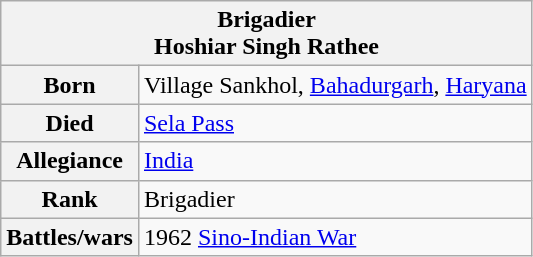<table class="wikitable">
<tr>
<th colspan="2">Brigadier<br>Hoshiar Singh Rathee</th>
</tr>
<tr>
<th>Born</th>
<td>Village Sankhol, <a href='#'>Bahadurgarh</a>, <a href='#'>Haryana</a></td>
</tr>
<tr>
<th>Died</th>
<td><a href='#'>Sela Pass</a></td>
</tr>
<tr>
<th>Allegiance</th>
<td><a href='#'>India</a></td>
</tr>
<tr>
<th>Rank</th>
<td>Brigadier</td>
</tr>
<tr>
<th>Battles/wars</th>
<td>1962 <a href='#'>Sino-Indian War</a></td>
</tr>
</table>
